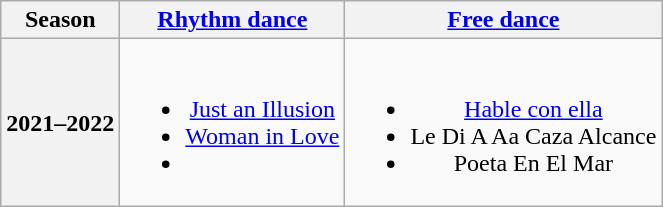<table class=wikitable style=text-align:center>
<tr>
<th>Season</th>
<th><a href='#'>Rhythm dance</a></th>
<th><a href='#'>Free dance</a></th>
</tr>
<tr>
<th>2021–2022 <br> </th>
<td><br><ul><li> <a href='#'>Just an Illusion</a> <br> </li><li> <a href='#'>Woman in Love</a> <br> </li><li> <br></li></ul></td>
<td><br><ul><li><a href='#'>Hable con ella</a> <br> </li><li>Le Di A Aa Caza Alcance <br> </li><li>Poeta En El Mar <br> </li></ul></td>
</tr>
</table>
